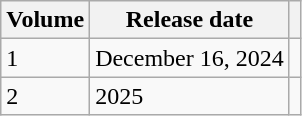<table class="wikitable">
<tr>
<th>Volume</th>
<th>Release date</th>
<th></th>
</tr>
<tr>
<td>1</td>
<td>December 16, 2024</td>
<td></td>
</tr>
<tr>
<td>2</td>
<td>2025</td>
<td></td>
</tr>
</table>
